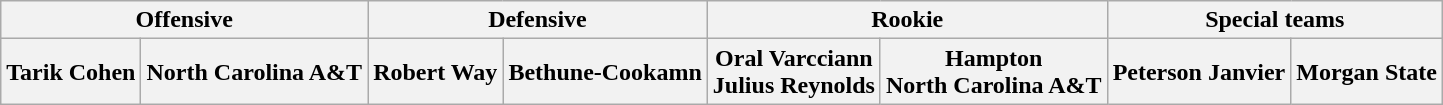<table class="wikitable" border="1">
<tr>
<th colspan="2">Offensive</th>
<th colspan="2">Defensive</th>
<th colspan="2">Rookie</th>
<th colspan="2">Special teams</th>
</tr>
<tr>
<th>Tarik Cohen</th>
<th>North Carolina A&T</th>
<th>Robert Way</th>
<th>Bethune-Cookamn</th>
<th>Oral Varcciann <br> Julius Reynolds</th>
<th>Hampton <br> North Carolina A&T</th>
<th>Peterson Janvier</th>
<th>Morgan State</th>
</tr>
</table>
